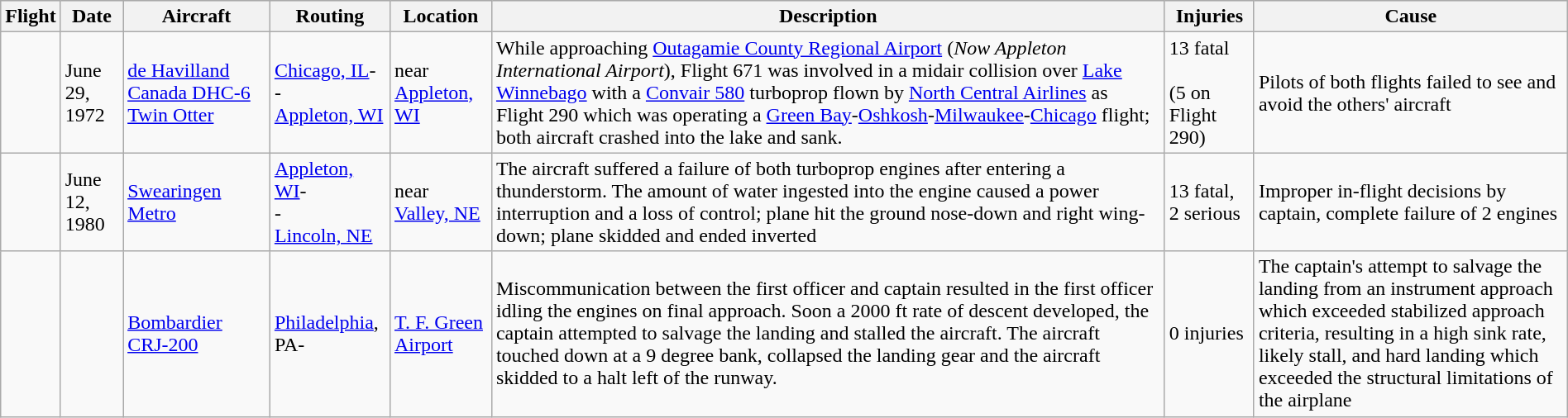<table class="wikitable sortable" style="margin:1em auto;">
<tr style="background:lightgrey;">
<th>Flight</th>
<th>Date</th>
<th>Aircraft</th>
<th>Routing</th>
<th>Location</th>
<th>Description</th>
<th>Injuries</th>
<th style="width: 20%;">Cause</th>
</tr>
<tr>
<td></td>
<td>June 29, 1972</td>
<td><a href='#'>de Havilland Canada DHC-6 Twin Otter</a></td>
<td><a href='#'>Chicago, IL</a>-<br>-<br><a href='#'>Appleton, WI</a></td>
<td>near <a href='#'>Appleton, WI</a></td>
<td>While approaching <a href='#'>Outagamie County Regional Airport</a> (<em>Now Appleton International Airport</em>), Flight 671 was involved in a midair collision over <a href='#'>Lake Winnebago</a> with a <a href='#'>Convair 580</a> turboprop flown by <a href='#'>North Central Airlines</a> as Flight 290 which was operating a <a href='#'>Green Bay</a>-<a href='#'>Oshkosh</a>-<a href='#'>Milwaukee</a>-<a href='#'>Chicago</a> flight; both aircraft crashed into the lake and sank.</td>
<td>13 fatal<br><br>(5 on Flight 290)</td>
<td>Pilots of both flights failed to see and avoid the others' aircraft</td>
</tr>
<tr>
<td><br></td>
<td>June 12, 1980</td>
<td><a href='#'>Swearingen Metro</a></td>
<td><a href='#'>Appleton, WI</a>-<br>-<br><a href='#'>Lincoln, NE</a></td>
<td>near <a href='#'>Valley, NE</a></td>
<td>The aircraft suffered a failure of both turboprop engines after entering a thunderstorm. The amount of water ingested into the engine caused a power interruption and a loss of control; plane hit the ground nose-down and right wing-down; plane skidded and ended inverted</td>
<td>13 fatal,<br>2 serious</td>
<td>Improper in-flight decisions by captain, complete failure of 2 engines</td>
</tr>
<tr>
<td><br></td>
<td></td>
<td><a href='#'>Bombardier CRJ-200</a></td>
<td><a href='#'>Philadelphia</a>, PA-<br></td>
<td><a href='#'>T. F. Green Airport</a></td>
<td>Miscommunication between the first officer and captain resulted in the first officer idling the engines on final approach. Soon a 2000 ft rate of descent developed, the captain attempted to salvage the landing and stalled the aircraft. The aircraft touched down at a 9 degree bank, collapsed the landing gear and the aircraft skidded to a halt left of the runway.</td>
<td>0 injuries</td>
<td>The captain's attempt to salvage the landing from an instrument approach which exceeded stabilized approach criteria, resulting in a high sink rate, likely stall, and hard landing which exceeded the structural limitations of the airplane</td>
</tr>
</table>
